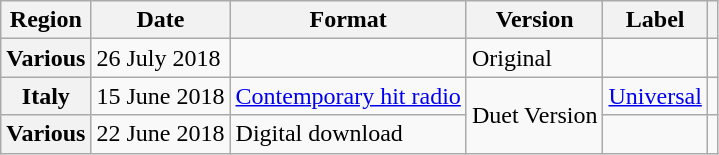<table class="wikitable plainrowheaders">
<tr>
<th scope="col">Region</th>
<th scope="col">Date</th>
<th scope="col">Format</th>
<th scope="col">Version</th>
<th scope="col">Label</th>
<th scope="col"></th>
</tr>
<tr>
<th scope="row">Various</th>
<td>26 July 2018</td>
<td></td>
<td>Original</td>
<td></td>
<td></td>
</tr>
<tr>
<th scope="row">Italy</th>
<td>15 June 2018</td>
<td><a href='#'>Contemporary hit radio</a></td>
<td rowspan="2">Duet Version</td>
<td><a href='#'>Universal</a></td>
<td></td>
</tr>
<tr>
<th scope="row">Various</th>
<td>22 June 2018</td>
<td>Digital download</td>
<td></td>
<td></td>
</tr>
</table>
